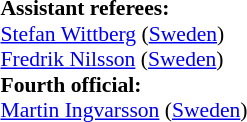<table style="width:100%; font-size:90%;">
<tr>
<td><br><br><strong>Assistant referees:</strong>
<br><a href='#'>Stefan Wittberg</a> (<a href='#'>Sweden</a>)
<br><a href='#'>Fredrik Nilsson</a> (<a href='#'>Sweden</a>)
<br><strong>Fourth official:</strong>
<br><a href='#'>Martin Ingvarsson</a> (<a href='#'>Sweden</a>)</td>
</tr>
</table>
